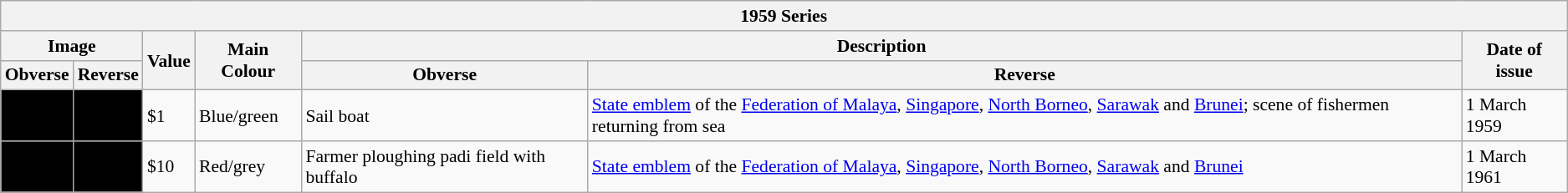<table class="wikitable" style="font-size: 90%">
<tr>
<th colspan="7">1959 Series</th>
</tr>
<tr>
<th colspan="2">Image</th>
<th rowspan="2">Value</th>
<th rowspan="2">Main Colour</th>
<th colspan="2">Description</th>
<th rowspan="2">Date of issue</th>
</tr>
<tr>
<th>Obverse</th>
<th>Reverse</th>
<th>Obverse</th>
<th>Reverse</th>
</tr>
<tr>
<td align="center" bgcolor="#000000"></td>
<td align="center" bgcolor="#000000"></td>
<td>$1</td>
<td>Blue/green</td>
<td>Sail boat</td>
<td><a href='#'>State emblem</a> of the <a href='#'>Federation of Malaya</a>, <a href='#'>Singapore</a>, <a href='#'>North Borneo</a>, <a href='#'>Sarawak</a> and <a href='#'>Brunei</a>; scene of fishermen returning from sea</td>
<td>1 March 1959</td>
</tr>
<tr>
<td align="center" bgcolor="#000000"></td>
<td align="center" bgcolor="#000000"></td>
<td>$10</td>
<td>Red/grey</td>
<td>Farmer ploughing padi field with buffalo</td>
<td><a href='#'>State emblem</a> of the <a href='#'>Federation of Malaya</a>, <a href='#'>Singapore</a>, <a href='#'>North Borneo</a>, <a href='#'>Sarawak</a> and <a href='#'>Brunei</a></td>
<td>1 March 1961</td>
</tr>
</table>
